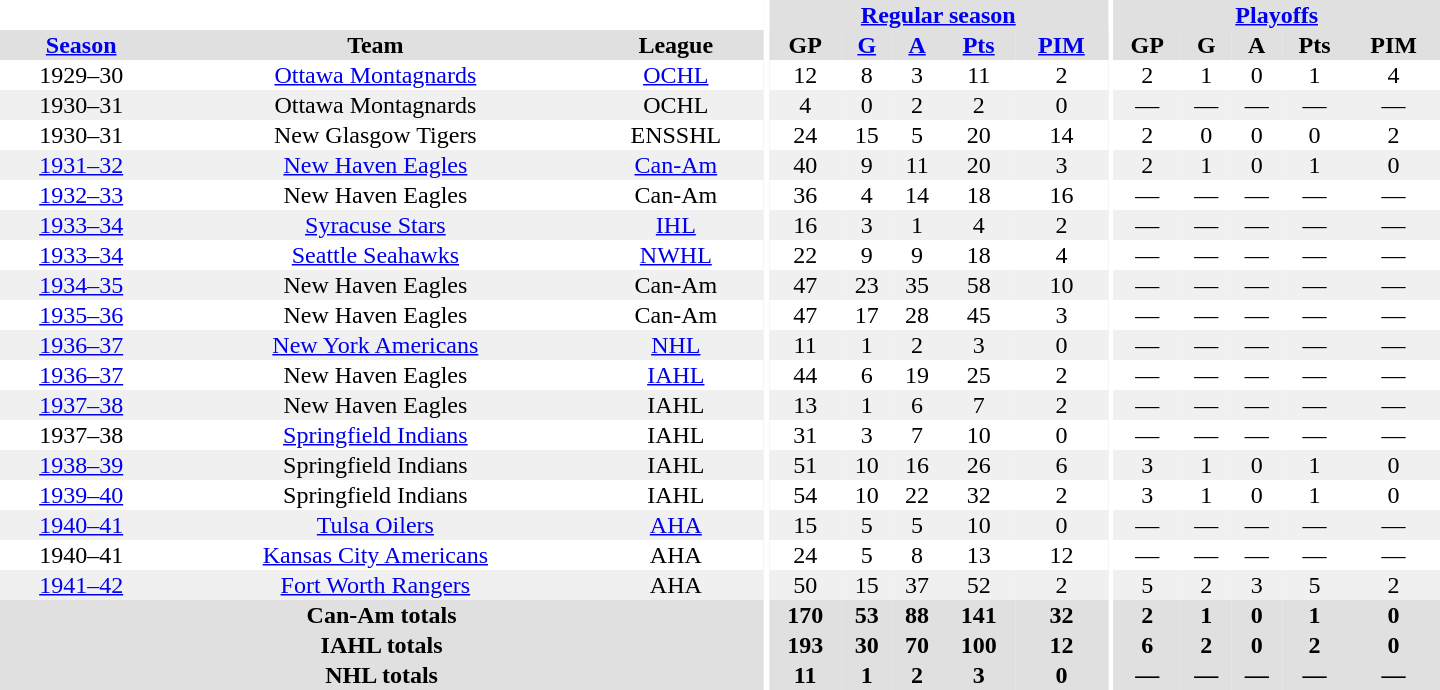<table border="0" cellpadding="1" cellspacing="0" style="text-align:center; width:60em">
<tr bgcolor="#e0e0e0">
<th colspan="3" bgcolor="#ffffff"></th>
<th rowspan="100" bgcolor="#ffffff"></th>
<th colspan="5"><a href='#'>Regular season</a></th>
<th rowspan="100" bgcolor="#ffffff"></th>
<th colspan="5"><a href='#'>Playoffs</a></th>
</tr>
<tr bgcolor="#e0e0e0">
<th><a href='#'>Season</a></th>
<th>Team</th>
<th>League</th>
<th>GP</th>
<th><a href='#'>G</a></th>
<th><a href='#'>A</a></th>
<th><a href='#'>Pts</a></th>
<th><a href='#'>PIM</a></th>
<th>GP</th>
<th>G</th>
<th>A</th>
<th>Pts</th>
<th>PIM</th>
</tr>
<tr>
<td>1929–30</td>
<td><a href='#'>Ottawa Montagnards</a></td>
<td><a href='#'>OCHL</a></td>
<td>12</td>
<td>8</td>
<td>3</td>
<td>11</td>
<td>2</td>
<td>2</td>
<td>1</td>
<td>0</td>
<td>1</td>
<td>4</td>
</tr>
<tr bgcolor="#f0f0f0">
<td>1930–31</td>
<td>Ottawa Montagnards</td>
<td>OCHL</td>
<td>4</td>
<td>0</td>
<td>2</td>
<td>2</td>
<td>0</td>
<td>—</td>
<td>—</td>
<td>—</td>
<td>—</td>
<td>—</td>
</tr>
<tr>
<td>1930–31</td>
<td>New Glasgow Tigers</td>
<td>ENSSHL</td>
<td>24</td>
<td>15</td>
<td>5</td>
<td>20</td>
<td>14</td>
<td>2</td>
<td>0</td>
<td>0</td>
<td>0</td>
<td>2</td>
</tr>
<tr bgcolor="#f0f0f0">
<td><a href='#'>1931–32</a></td>
<td><a href='#'>New Haven Eagles</a></td>
<td><a href='#'>Can-Am</a></td>
<td>40</td>
<td>9</td>
<td>11</td>
<td>20</td>
<td>3</td>
<td>2</td>
<td>1</td>
<td>0</td>
<td>1</td>
<td>0</td>
</tr>
<tr>
<td><a href='#'>1932–33</a></td>
<td>New Haven Eagles</td>
<td>Can-Am</td>
<td>36</td>
<td>4</td>
<td>14</td>
<td>18</td>
<td>16</td>
<td>—</td>
<td>—</td>
<td>—</td>
<td>—</td>
<td>—</td>
</tr>
<tr bgcolor="#f0f0f0">
<td><a href='#'>1933–34</a></td>
<td><a href='#'>Syracuse Stars</a></td>
<td><a href='#'>IHL</a></td>
<td>16</td>
<td>3</td>
<td>1</td>
<td>4</td>
<td>2</td>
<td>—</td>
<td>—</td>
<td>—</td>
<td>—</td>
<td>—</td>
</tr>
<tr>
<td><a href='#'>1933–34</a></td>
<td><a href='#'>Seattle Seahawks</a></td>
<td><a href='#'>NWHL</a></td>
<td>22</td>
<td>9</td>
<td>9</td>
<td>18</td>
<td>4</td>
<td>—</td>
<td>—</td>
<td>—</td>
<td>—</td>
<td>—</td>
</tr>
<tr bgcolor="#f0f0f0">
<td><a href='#'>1934–35</a></td>
<td>New Haven Eagles</td>
<td>Can-Am</td>
<td>47</td>
<td>23</td>
<td>35</td>
<td>58</td>
<td>10</td>
<td>—</td>
<td>—</td>
<td>—</td>
<td>—</td>
<td>—</td>
</tr>
<tr>
<td><a href='#'>1935–36</a></td>
<td>New Haven Eagles</td>
<td>Can-Am</td>
<td>47</td>
<td>17</td>
<td>28</td>
<td>45</td>
<td>3</td>
<td>—</td>
<td>—</td>
<td>—</td>
<td>—</td>
<td>—</td>
</tr>
<tr bgcolor="#f0f0f0">
<td><a href='#'>1936–37</a></td>
<td><a href='#'>New York Americans</a></td>
<td><a href='#'>NHL</a></td>
<td>11</td>
<td>1</td>
<td>2</td>
<td>3</td>
<td>0</td>
<td>—</td>
<td>—</td>
<td>—</td>
<td>—</td>
<td>—</td>
</tr>
<tr>
<td><a href='#'>1936–37</a></td>
<td>New Haven Eagles</td>
<td><a href='#'>IAHL</a></td>
<td>44</td>
<td>6</td>
<td>19</td>
<td>25</td>
<td>2</td>
<td>—</td>
<td>—</td>
<td>—</td>
<td>—</td>
<td>—</td>
</tr>
<tr bgcolor="#f0f0f0">
<td><a href='#'>1937–38</a></td>
<td>New Haven Eagles</td>
<td>IAHL</td>
<td>13</td>
<td>1</td>
<td>6</td>
<td>7</td>
<td>2</td>
<td>—</td>
<td>—</td>
<td>—</td>
<td>—</td>
<td>—</td>
</tr>
<tr>
<td>1937–38</td>
<td><a href='#'>Springfield Indians</a></td>
<td>IAHL</td>
<td>31</td>
<td>3</td>
<td>7</td>
<td>10</td>
<td>0</td>
<td>—</td>
<td>—</td>
<td>—</td>
<td>—</td>
<td>—</td>
</tr>
<tr bgcolor="#f0f0f0">
<td><a href='#'>1938–39</a></td>
<td>Springfield Indians</td>
<td>IAHL</td>
<td>51</td>
<td>10</td>
<td>16</td>
<td>26</td>
<td>6</td>
<td>3</td>
<td>1</td>
<td>0</td>
<td>1</td>
<td>0</td>
</tr>
<tr>
<td><a href='#'>1939–40</a></td>
<td>Springfield Indians</td>
<td>IAHL</td>
<td>54</td>
<td>10</td>
<td>22</td>
<td>32</td>
<td>2</td>
<td>3</td>
<td>1</td>
<td>0</td>
<td>1</td>
<td>0</td>
</tr>
<tr bgcolor="#f0f0f0">
<td><a href='#'>1940–41</a></td>
<td><a href='#'>Tulsa Oilers</a></td>
<td><a href='#'>AHA</a></td>
<td>15</td>
<td>5</td>
<td>5</td>
<td>10</td>
<td>0</td>
<td>—</td>
<td>—</td>
<td>—</td>
<td>—</td>
<td>—</td>
</tr>
<tr>
<td>1940–41</td>
<td><a href='#'>Kansas City Americans</a></td>
<td>AHA</td>
<td>24</td>
<td>5</td>
<td>8</td>
<td>13</td>
<td>12</td>
<td>—</td>
<td>—</td>
<td>—</td>
<td>—</td>
<td>—</td>
</tr>
<tr bgcolor="#f0f0f0">
<td><a href='#'>1941–42</a></td>
<td><a href='#'>Fort Worth Rangers</a></td>
<td>AHA</td>
<td>50</td>
<td>15</td>
<td>37</td>
<td>52</td>
<td>2</td>
<td>5</td>
<td>2</td>
<td>3</td>
<td>5</td>
<td>2</td>
</tr>
<tr bgcolor="#e0e0e0">
<th colspan="3">Can-Am totals</th>
<th>170</th>
<th>53</th>
<th>88</th>
<th>141</th>
<th>32</th>
<th>2</th>
<th>1</th>
<th>0</th>
<th>1</th>
<th>0</th>
</tr>
<tr bgcolor="#e0e0e0">
<th colspan="3">IAHL totals</th>
<th>193</th>
<th>30</th>
<th>70</th>
<th>100</th>
<th>12</th>
<th>6</th>
<th>2</th>
<th>0</th>
<th>2</th>
<th>0</th>
</tr>
<tr bgcolor="#e0e0e0">
<th colspan="3">NHL totals</th>
<th>11</th>
<th>1</th>
<th>2</th>
<th>3</th>
<th>0</th>
<th>—</th>
<th>—</th>
<th>—</th>
<th>—</th>
<th>—</th>
</tr>
</table>
